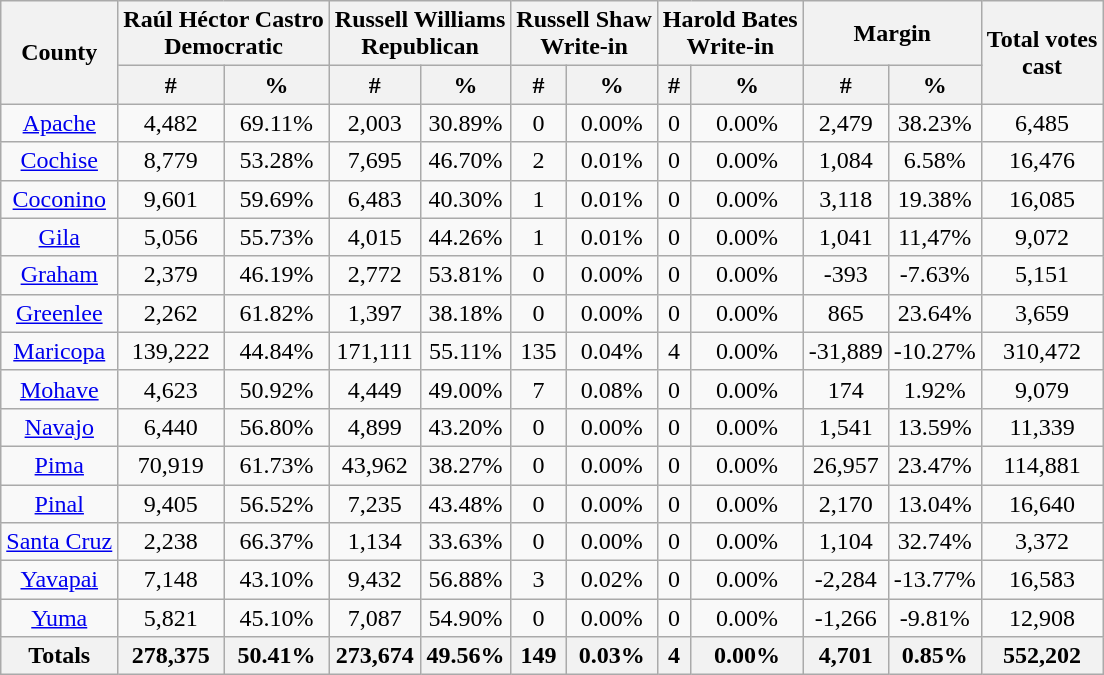<table class="wikitable sortable">
<tr>
<th rowspan="2">County</th>
<th style="text-align:center;" colspan="2">Raúl Héctor Castro<br>Democratic</th>
<th style="text-align:center;" colspan="2">Russell Williams<br>Republican</th>
<th style="text-align:center;" colspan="2">Russell Shaw<br>Write-in</th>
<th style="text-align:center;" colspan="2">Harold Bates<br>Write-in</th>
<th style="text-align:center;" colspan="2">Margin</th>
<th style="text-align:center;" rowspan="2">Total votes<br>cast</th>
</tr>
<tr>
<th style="text-align:center;" data-sort-type="number">#</th>
<th style="text-align:center;" data-sort-type="number">%</th>
<th style="text-align:center;" data-sort-type="number">#</th>
<th style="text-align:center;" data-sort-type="number">%</th>
<th style="text-align:center;" data-sort-type="number">#</th>
<th style="text-align:center;" data-sort-type="number">%</th>
<th style="text-align:center;" data-sort-type="number">#</th>
<th style="text-align:center;" data-sort-type="number">%</th>
<th style="text-align:center;" data-sort-type="number">#</th>
<th style="text-align:center;" data-sort-type="number">%</th>
</tr>
<tr style="text-align:center;">
<td><a href='#'>Apache</a></td>
<td>4,482</td>
<td>69.11%</td>
<td>2,003</td>
<td>30.89%</td>
<td>0</td>
<td>0.00%</td>
<td>0</td>
<td>0.00%</td>
<td>2,479</td>
<td>38.23%</td>
<td>6,485</td>
</tr>
<tr style="text-align:center;">
<td><a href='#'>Cochise</a></td>
<td>8,779</td>
<td>53.28%</td>
<td>7,695</td>
<td>46.70%</td>
<td>2</td>
<td>0.01%</td>
<td>0</td>
<td>0.00%</td>
<td>1,084</td>
<td>6.58%</td>
<td>16,476</td>
</tr>
<tr style="text-align:center;">
<td><a href='#'>Coconino</a></td>
<td>9,601</td>
<td>59.69%</td>
<td>6,483</td>
<td>40.30%</td>
<td>1</td>
<td>0.01%</td>
<td>0</td>
<td>0.00%</td>
<td>3,118</td>
<td>19.38%</td>
<td>16,085</td>
</tr>
<tr style="text-align:center;">
<td><a href='#'>Gila</a></td>
<td>5,056</td>
<td>55.73%</td>
<td>4,015</td>
<td>44.26%</td>
<td>1</td>
<td>0.01%</td>
<td>0</td>
<td>0.00%</td>
<td>1,041</td>
<td>11,47%</td>
<td>9,072</td>
</tr>
<tr style="text-align:center;">
<td><a href='#'>Graham</a></td>
<td>2,379</td>
<td>46.19%</td>
<td>2,772</td>
<td>53.81%</td>
<td>0</td>
<td>0.00%</td>
<td>0</td>
<td>0.00%</td>
<td>-393</td>
<td>-7.63%</td>
<td>5,151</td>
</tr>
<tr style="text-align:center;">
<td><a href='#'>Greenlee</a></td>
<td>2,262</td>
<td>61.82%</td>
<td>1,397</td>
<td>38.18%</td>
<td>0</td>
<td>0.00%</td>
<td>0</td>
<td>0.00%</td>
<td>865</td>
<td>23.64%</td>
<td>3,659</td>
</tr>
<tr style="text-align:center;">
<td><a href='#'>Maricopa</a></td>
<td>139,222</td>
<td>44.84%</td>
<td>171,111</td>
<td>55.11%</td>
<td>135</td>
<td>0.04%</td>
<td>4</td>
<td>0.00%</td>
<td>-31,889</td>
<td>-10.27%</td>
<td>310,472</td>
</tr>
<tr style="text-align:center;">
<td><a href='#'>Mohave</a></td>
<td>4,623</td>
<td>50.92%</td>
<td>4,449</td>
<td>49.00%</td>
<td>7</td>
<td>0.08%</td>
<td>0</td>
<td>0.00%</td>
<td>174</td>
<td>1.92%</td>
<td>9,079</td>
</tr>
<tr style="text-align:center;">
<td><a href='#'>Navajo</a></td>
<td>6,440</td>
<td>56.80%</td>
<td>4,899</td>
<td>43.20%</td>
<td>0</td>
<td>0.00%</td>
<td>0</td>
<td>0.00%</td>
<td>1,541</td>
<td>13.59%</td>
<td>11,339</td>
</tr>
<tr style="text-align:center;">
<td><a href='#'>Pima</a></td>
<td>70,919</td>
<td>61.73%</td>
<td>43,962</td>
<td>38.27%</td>
<td>0</td>
<td>0.00%</td>
<td>0</td>
<td>0.00%</td>
<td>26,957</td>
<td>23.47%</td>
<td>114,881</td>
</tr>
<tr style="text-align:center;">
<td><a href='#'>Pinal</a></td>
<td>9,405</td>
<td>56.52%</td>
<td>7,235</td>
<td>43.48%</td>
<td>0</td>
<td>0.00%</td>
<td>0</td>
<td>0.00%</td>
<td>2,170</td>
<td>13.04%</td>
<td>16,640</td>
</tr>
<tr style="text-align:center;">
<td><a href='#'>Santa Cruz</a></td>
<td>2,238</td>
<td>66.37%</td>
<td>1,134</td>
<td>33.63%</td>
<td>0</td>
<td>0.00%</td>
<td>0</td>
<td>0.00%</td>
<td>1,104</td>
<td>32.74%</td>
<td>3,372</td>
</tr>
<tr style="text-align:center;">
<td><a href='#'>Yavapai</a></td>
<td>7,148</td>
<td>43.10%</td>
<td>9,432</td>
<td>56.88%</td>
<td>3</td>
<td>0.02%</td>
<td>0</td>
<td>0.00%</td>
<td>-2,284</td>
<td>-13.77%</td>
<td>16,583</td>
</tr>
<tr style="text-align:center;">
<td><a href='#'>Yuma</a></td>
<td>5,821</td>
<td>45.10%</td>
<td>7,087</td>
<td>54.90%</td>
<td>0</td>
<td>0.00%</td>
<td>0</td>
<td>0.00%</td>
<td>-1,266</td>
<td>-9.81%</td>
<td>12,908</td>
</tr>
<tr style="text-align:center;">
<th>Totals</th>
<th>278,375</th>
<th>50.41%</th>
<th>273,674</th>
<th>49.56%</th>
<th>149</th>
<th>0.03%</th>
<th>4</th>
<th>0.00%</th>
<th>4,701</th>
<th>0.85%</th>
<th>552,202</th>
</tr>
</table>
